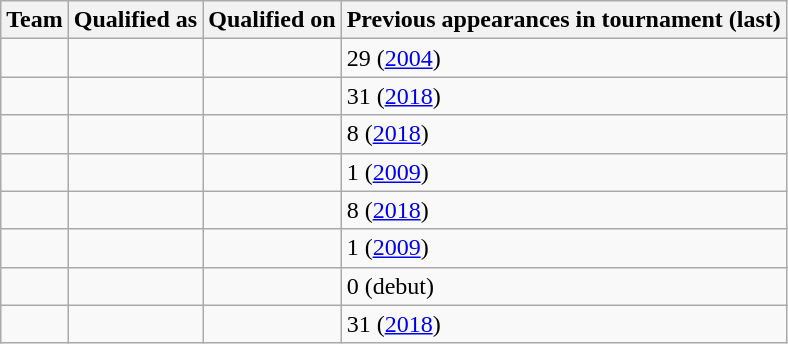<table class="wikitable sortable">
<tr>
<th>Team</th>
<th>Qualified as</th>
<th>Qualified on</th>
<th data-sort-type="number">Previous appearances in tournament (last)</th>
</tr>
<tr>
<td></td>
<td></td>
<td></td>
<td>29 (<a href='#'>2004</a>)</td>
</tr>
<tr>
<td></td>
<td></td>
<td></td>
<td>31 (<a href='#'>2018</a>)</td>
</tr>
<tr>
<td></td>
<td></td>
<td></td>
<td>8 (<a href='#'>2018</a>)</td>
</tr>
<tr>
<td></td>
<td></td>
<td></td>
<td>1 (<a href='#'>2009</a>)</td>
</tr>
<tr>
<td></td>
<td></td>
<td></td>
<td>8 (<a href='#'>2018</a>)</td>
</tr>
<tr>
<td></td>
<td></td>
<td></td>
<td>1 (<a href='#'>2009</a>)</td>
</tr>
<tr>
<td></td>
<td></td>
<td></td>
<td>0 (debut)</td>
</tr>
<tr>
<td></td>
<td></td>
<td></td>
<td>31 (<a href='#'>2018</a>)</td>
</tr>
</table>
